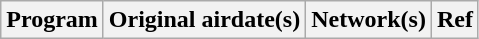<table class="wikitable plainrowheaders sortable">
<tr>
<th scope="col">Program</th>
<th scope="col">Original airdate(s)</th>
<th scope="col">Network(s)</th>
<th scope="col" class="unsortable">Ref</th>
</tr>
</table>
